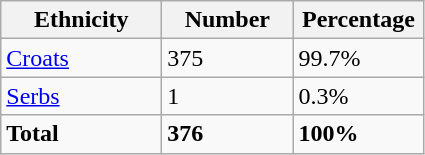<table class="wikitable">
<tr>
<th width="100px">Ethnicity</th>
<th width="80px">Number</th>
<th width="80px">Percentage</th>
</tr>
<tr>
<td><a href='#'>Croats</a></td>
<td>375</td>
<td>99.7%</td>
</tr>
<tr>
<td><a href='#'>Serbs</a></td>
<td>1</td>
<td>0.3%</td>
</tr>
<tr>
<td><strong>Total</strong></td>
<td><strong>376</strong></td>
<td><strong>100%</strong></td>
</tr>
</table>
